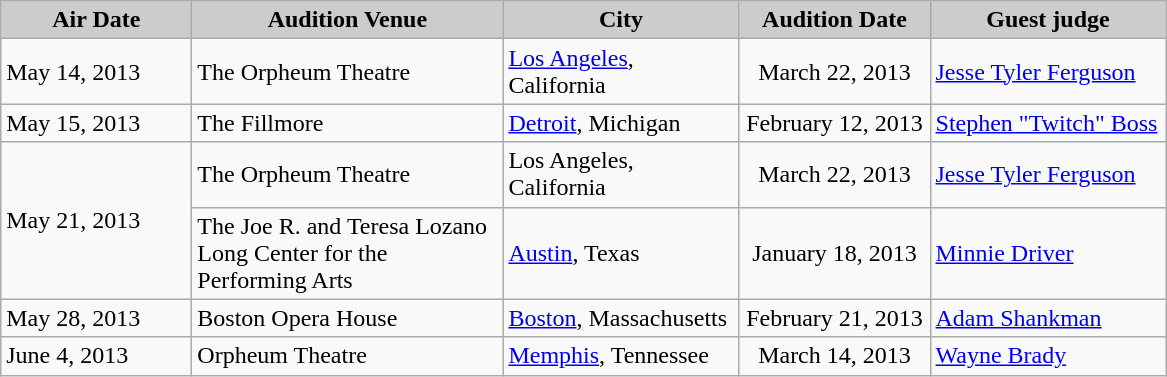<table class="wikitable">
<tr style="text-align:center; background:#ccc;">
<td style="width:120px;"><strong>Air Date</strong></td>
<td style="width:200px;"><strong>Audition Venue</strong></td>
<td style="width:150px;"><strong>City</strong></td>
<td style="width:120px;"><strong>Audition Date</strong></td>
<td style="width:150px;"><strong>Guest judge</strong></td>
</tr>
<tr>
<td>May 14, 2013</td>
<td>The Orpheum Theatre</td>
<td><a href='#'>Los Angeles</a>, California</td>
<td style="text-align:center;">March 22, 2013</td>
<td><a href='#'>Jesse Tyler Ferguson</a></td>
</tr>
<tr>
<td>May 15, 2013</td>
<td>The Fillmore</td>
<td><a href='#'>Detroit</a>, Michigan</td>
<td style="text-align:center;">February 12, 2013</td>
<td><a href='#'>Stephen "Twitch" Boss</a></td>
</tr>
<tr>
<td rowspan="2">May 21, 2013</td>
<td>The Orpheum Theatre</td>
<td>Los Angeles, California</td>
<td style="text-align:center;">March 22, 2013</td>
<td><a href='#'>Jesse Tyler Ferguson</a></td>
</tr>
<tr>
<td>The Joe R. and Teresa Lozano Long Center for the Performing Arts</td>
<td><a href='#'>Austin</a>, Texas</td>
<td style="text-align:center;">January 18, 2013</td>
<td><a href='#'>Minnie Driver</a></td>
</tr>
<tr>
<td>May 28, 2013</td>
<td>Boston Opera House</td>
<td><a href='#'>Boston</a>, Massachusetts</td>
<td style="text-align:center;">February 21, 2013</td>
<td><a href='#'>Adam Shankman</a></td>
</tr>
<tr>
<td>June 4, 2013</td>
<td>Orpheum Theatre</td>
<td><a href='#'>Memphis</a>, Tennessee</td>
<td style="text-align:center;">March 14, 2013</td>
<td><a href='#'>Wayne Brady</a></td>
</tr>
</table>
